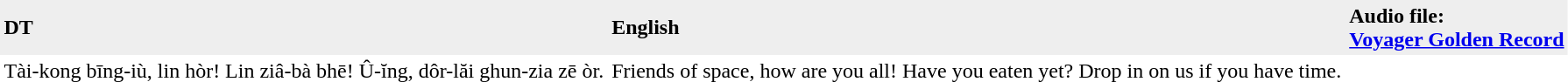<table border=0 cellpadding=3 cellspacing=0>
<tr bgcolor=#eeeeee>
<th align=left>DT</th>
<th align=left>English</th>
<th align=left>Audio file:<br><a href='#'>Voyager Golden Record</a></th>
</tr>
<tr>
<td class="Unicode">Tài-kong bīng-iù, lin hòr! Lin ziâ-bà bhē! Û-ĭng, dôr-lăi ghun-zia zē òr.</td>
<td>Friends of space, how are you all! Have you eaten yet? Drop in on us if you have time.</td>
<td></td>
</tr>
</table>
